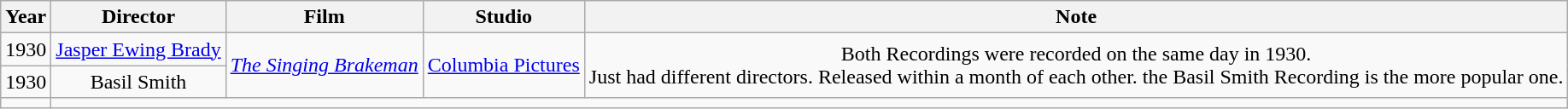<table class="wikitable sortable plainrowheaders" style="text-align:center;">
<tr>
<th scope="col">Year</th>
<th scope="col">Director</th>
<th scope="col">Film</th>
<th scope="col">Studio</th>
<th>Note</th>
</tr>
<tr>
<td>1930</td>
<td><a href='#'>Jasper Ewing Brady</a></td>
<td ! rowspan="2"><em><a href='#'>The Singing Brakeman</a></em></td>
<td ! rowspan="2"><a href='#'>Columbia Pictures</a></td>
<td rowspan="2">Both Recordings were recorded on the same day in 1930.<br>Just had different directors. Released within a month of each other. 
the Basil Smith Recording is the more popular one.</td>
</tr>
<tr>
<td>1930</td>
<td>Basil Smith</td>
</tr>
<tr>
<td></td>
</tr>
</table>
